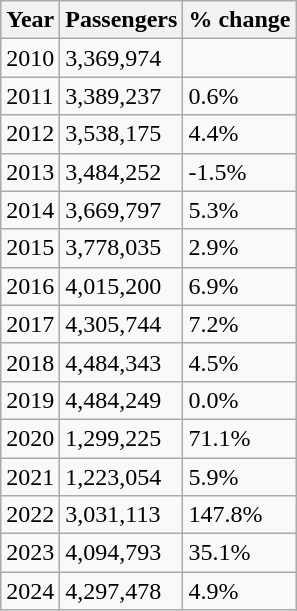<table class="wikitable" style="font-size: 100%">
<tr>
<th>Year</th>
<th>Passengers</th>
<th>% change</th>
</tr>
<tr>
<td>2010</td>
<td>3,369,974</td>
<td></td>
</tr>
<tr>
<td>2011</td>
<td>3,389,237</td>
<td> 0.6%</td>
</tr>
<tr>
<td>2012</td>
<td>3,538,175</td>
<td> 4.4%</td>
</tr>
<tr>
<td>2013</td>
<td>3,484,252</td>
<td> -1.5%</td>
</tr>
<tr>
<td>2014</td>
<td>3,669,797</td>
<td> 5.3%</td>
</tr>
<tr>
<td>2015</td>
<td>3,778,035</td>
<td> 2.9%</td>
</tr>
<tr>
<td>2016</td>
<td>4,015,200</td>
<td> 6.9%</td>
</tr>
<tr>
<td>2017</td>
<td>4,305,744</td>
<td> 7.2%</td>
</tr>
<tr>
<td>2018</td>
<td>4,484,343</td>
<td> 4.5%</td>
</tr>
<tr>
<td>2019</td>
<td>4,484,249</td>
<td> 0.0%</td>
</tr>
<tr>
<td>2020</td>
<td>1,299,225</td>
<td> 71.1%</td>
</tr>
<tr>
<td>2021</td>
<td>1,223,054</td>
<td> 5.9%</td>
</tr>
<tr>
<td>2022</td>
<td>3,031,113</td>
<td> 147.8%</td>
</tr>
<tr>
<td>2023</td>
<td>4,094,793</td>
<td> 35.1%</td>
</tr>
<tr>
<td>2024</td>
<td>4,297,478</td>
<td> 4.9%</td>
</tr>
</table>
